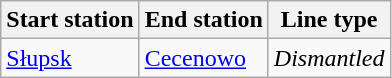<table class="wikitable">
<tr>
<th>Start station</th>
<th>End station</th>
<th>Line type</th>
</tr>
<tr>
<td><a href='#'>Słupsk</a></td>
<td><a href='#'>Cecenowo</a></td>
<td><em>Dismantled</em></td>
</tr>
</table>
